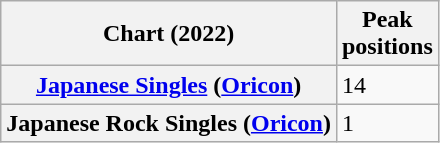<table class="wikitable sortable plainrowheaders">
<tr>
<th scope="col">Chart (2022)</th>
<th scope="col">Peak<br>positions</th>
</tr>
<tr>
<th scope="row"><a href='#'>Japanese Singles</a> (<a href='#'>Oricon</a>)</th>
<td>14</td>
</tr>
<tr>
<th scope="row">Japanese Rock Singles (<a href='#'>Oricon</a>)</th>
<td>1</td>
</tr>
</table>
